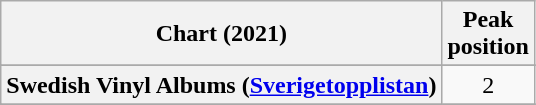<table class="wikitable sortable plainrowheaders" style="text-align:center">
<tr>
<th scope="col">Chart (2021)</th>
<th scope="col">Peak<br>position</th>
</tr>
<tr>
</tr>
<tr>
</tr>
<tr>
</tr>
<tr>
</tr>
<tr>
</tr>
<tr>
</tr>
<tr>
</tr>
<tr>
</tr>
<tr>
</tr>
<tr>
<th scope="row">Swedish Vinyl Albums (<a href='#'>Sverigetopplistan</a>)</th>
<td>2</td>
</tr>
<tr>
</tr>
<tr>
</tr>
<tr>
</tr>
</table>
